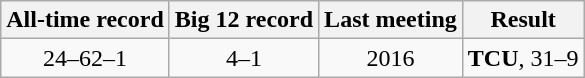<table class="wikitable">
<tr style="text-align:center;">
<th>All-time record</th>
<th>Big 12 record</th>
<th>Last meeting</th>
<th>Result</th>
</tr>
<tr style="text-align:center;">
<td>24–62–1</td>
<td>4–1</td>
<td>2016</td>
<td><strong>TCU</strong>, 31–9</td>
</tr>
</table>
